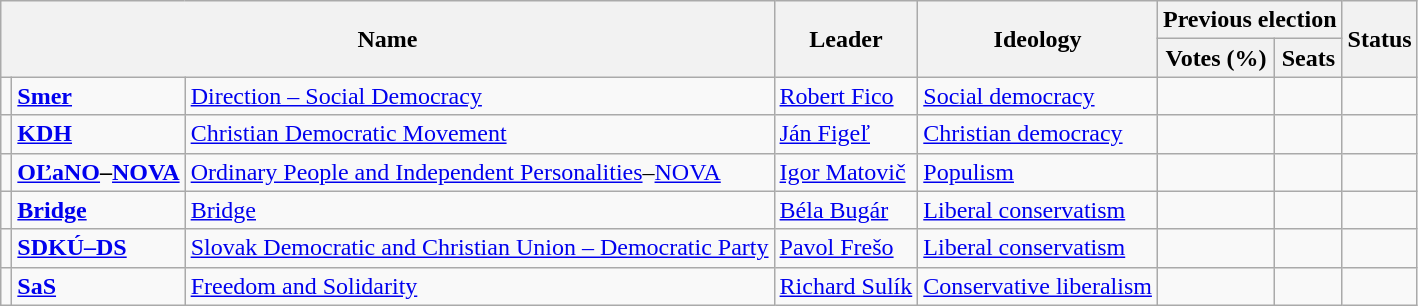<table class="wikitable">
<tr>
<th colspan="3" rowspan="2">Name</th>
<th rowspan="2">Leader</th>
<th rowspan="2">Ideology</th>
<th colspan="2">Previous election</th>
<th rowspan="2">Status</th>
</tr>
<tr>
<th>Votes (%)</th>
<th>Seats</th>
</tr>
<tr>
<td></td>
<td><a href='#'><strong>Smer</strong></a></td>
<td><a href='#'>Direction – Social Democracy</a></td>
<td><a href='#'>Robert Fico</a></td>
<td><a href='#'>Social democracy</a></td>
<td></td>
<td></td>
<td></td>
</tr>
<tr>
<td></td>
<td><a href='#'><strong>KDH</strong></a></td>
<td><a href='#'>Christian Democratic Movement</a></td>
<td><a href='#'>Ján Figeľ</a></td>
<td><a href='#'>Christian democracy</a></td>
<td></td>
<td></td>
<td></td>
</tr>
<tr>
<td></td>
<td><strong><a href='#'>OĽaNO</a>–<a href='#'>NOVA</a></strong></td>
<td><a href='#'>Ordinary People and Independent Personalities</a>–<a href='#'>NOVA</a></td>
<td><a href='#'>Igor Matovič</a></td>
<td><a href='#'>Populism</a></td>
<td></td>
<td></td>
<td></td>
</tr>
<tr>
<td></td>
<td><a href='#'><strong>Bridge</strong></a></td>
<td><a href='#'>Bridge</a></td>
<td><a href='#'>Béla Bugár</a></td>
<td><a href='#'>Liberal conservatism</a></td>
<td></td>
<td></td>
<td></td>
</tr>
<tr>
<td></td>
<td><a href='#'><strong>SDKÚ–DS</strong></a></td>
<td><a href='#'>Slovak Democratic and Christian Union – Democratic Party</a></td>
<td><a href='#'>Pavol Frešo</a></td>
<td><a href='#'>Liberal conservatism</a></td>
<td></td>
<td></td>
<td></td>
</tr>
<tr>
<td></td>
<td><strong><a href='#'>SaS</a></strong></td>
<td><a href='#'>Freedom and Solidarity</a></td>
<td><a href='#'>Richard Sulík</a></td>
<td><a href='#'>Conservative liberalism</a></td>
<td></td>
<td></td>
<td></td>
</tr>
</table>
